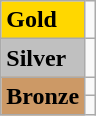<table class="wikitable">
<tr>
<td bgcolor="gold"><strong>Gold</strong></td>
<td></td>
</tr>
<tr>
<td bgcolor="silver"><strong>Silver</strong></td>
<td></td>
</tr>
<tr>
<td rowspan="2" bgcolor="#cc9966"><strong>Bronze</strong></td>
<td></td>
</tr>
<tr>
<td></td>
</tr>
</table>
